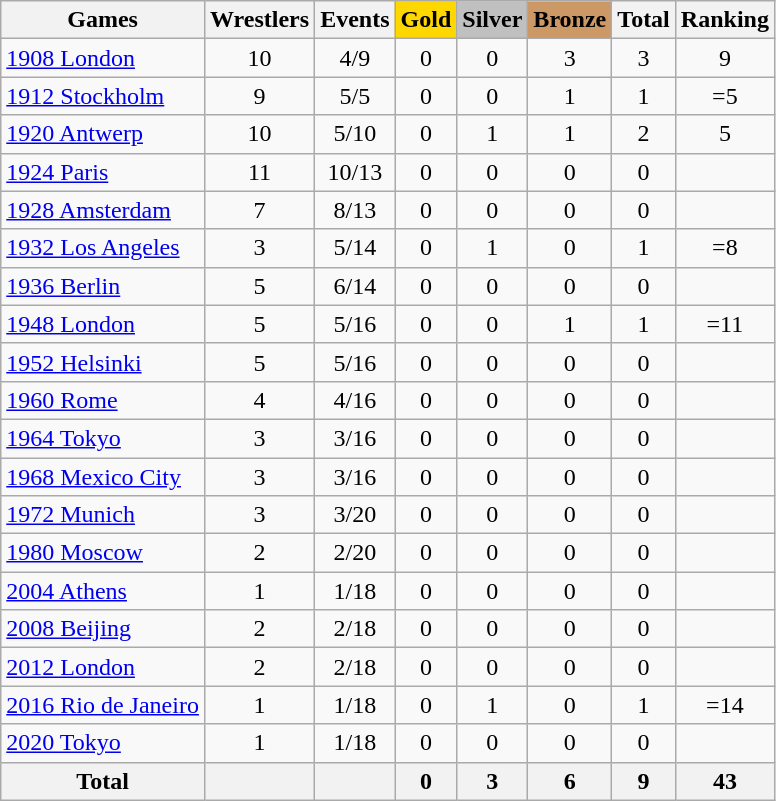<table class="wikitable sortable" style="text-align:center">
<tr>
<th>Games</th>
<th>Wrestlers</th>
<th>Events</th>
<th style="background-color:gold;">Gold</th>
<th style="background-color:silver;">Silver</th>
<th style="background-color:#c96;">Bronze</th>
<th>Total</th>
<th>Ranking</th>
</tr>
<tr>
<td align=left><a href='#'>1908 London</a></td>
<td>10</td>
<td>4/9</td>
<td>0</td>
<td>0</td>
<td>3</td>
<td>3</td>
<td>9</td>
</tr>
<tr>
<td align=left><a href='#'>1912 Stockholm</a></td>
<td>9</td>
<td>5/5</td>
<td>0</td>
<td>0</td>
<td>1</td>
<td>1</td>
<td>=5</td>
</tr>
<tr>
<td align=left><a href='#'>1920 Antwerp</a></td>
<td>10</td>
<td>5/10</td>
<td>0</td>
<td>1</td>
<td>1</td>
<td>2</td>
<td>5</td>
</tr>
<tr>
<td align=left><a href='#'>1924 Paris</a></td>
<td>11</td>
<td>10/13</td>
<td>0</td>
<td>0</td>
<td>0</td>
<td>0</td>
<td></td>
</tr>
<tr>
<td align=left><a href='#'>1928 Amsterdam</a></td>
<td>7</td>
<td>8/13</td>
<td>0</td>
<td>0</td>
<td>0</td>
<td>0</td>
<td></td>
</tr>
<tr>
<td align=left><a href='#'>1932 Los Angeles</a></td>
<td>3</td>
<td>5/14</td>
<td>0</td>
<td>1</td>
<td>0</td>
<td>1</td>
<td>=8</td>
</tr>
<tr>
<td align=left><a href='#'>1936 Berlin</a></td>
<td>5</td>
<td>6/14</td>
<td>0</td>
<td>0</td>
<td>0</td>
<td>0</td>
<td></td>
</tr>
<tr>
<td align=left><a href='#'>1948 London</a></td>
<td>5</td>
<td>5/16</td>
<td>0</td>
<td>0</td>
<td>1</td>
<td>1</td>
<td>=11</td>
</tr>
<tr>
<td align=left><a href='#'>1952 Helsinki</a></td>
<td>5</td>
<td>5/16</td>
<td>0</td>
<td>0</td>
<td>0</td>
<td>0</td>
<td></td>
</tr>
<tr>
<td align=left><a href='#'>1960 Rome</a></td>
<td>4</td>
<td>4/16</td>
<td>0</td>
<td>0</td>
<td>0</td>
<td>0</td>
<td></td>
</tr>
<tr>
<td align=left><a href='#'>1964 Tokyo</a></td>
<td>3</td>
<td>3/16</td>
<td>0</td>
<td>0</td>
<td>0</td>
<td>0</td>
<td></td>
</tr>
<tr>
<td align=left><a href='#'>1968 Mexico City</a></td>
<td>3</td>
<td>3/16</td>
<td>0</td>
<td>0</td>
<td>0</td>
<td>0</td>
<td></td>
</tr>
<tr>
<td align=left><a href='#'>1972 Munich</a></td>
<td>3</td>
<td>3/20</td>
<td>0</td>
<td>0</td>
<td>0</td>
<td>0</td>
<td></td>
</tr>
<tr>
<td align=left><a href='#'>1980 Moscow</a></td>
<td>2</td>
<td>2/20</td>
<td>0</td>
<td>0</td>
<td>0</td>
<td>0</td>
<td></td>
</tr>
<tr>
<td align=left><a href='#'>2004 Athens</a></td>
<td>1</td>
<td>1/18</td>
<td>0</td>
<td>0</td>
<td>0</td>
<td>0</td>
<td></td>
</tr>
<tr>
<td align=left><a href='#'>2008 Beijing</a></td>
<td>2</td>
<td>2/18</td>
<td>0</td>
<td>0</td>
<td>0</td>
<td>0</td>
<td></td>
</tr>
<tr>
<td align=left><a href='#'>2012 London</a></td>
<td>2</td>
<td>2/18</td>
<td>0</td>
<td>0</td>
<td>0</td>
<td>0</td>
<td></td>
</tr>
<tr>
<td align=left><a href='#'>2016 Rio de Janeiro</a></td>
<td>1</td>
<td>1/18</td>
<td>0</td>
<td>1</td>
<td>0</td>
<td>1</td>
<td>=14</td>
</tr>
<tr>
<td align=left><a href='#'>2020 Tokyo</a></td>
<td>1</td>
<td>1/18</td>
<td>0</td>
<td>0</td>
<td>0</td>
<td>0</td>
<td></td>
</tr>
<tr>
<th>Total</th>
<th></th>
<th></th>
<th>0</th>
<th>3</th>
<th>6</th>
<th>9</th>
<th>43</th>
</tr>
</table>
